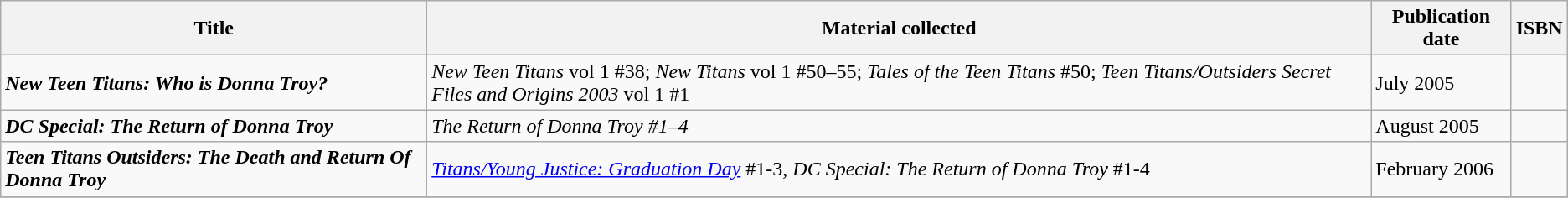<table class="wikitable">
<tr>
<th>Title</th>
<th>Material collected</th>
<th>Publication date</th>
<th>ISBN</th>
</tr>
<tr>
<td><strong><em>New Teen Titans: Who is Donna Troy?</em></strong></td>
<td><em>New Teen Titans</em> vol 1 #38; <em>New Titans</em> vol 1 #50–55; <em>Tales of the Teen Titans</em> #50; <em>Teen</em> <em>Titans/Outsiders Secret Files and Origins 2003</em> vol 1 #1</td>
<td>July 2005</td>
<td></td>
</tr>
<tr>
<td><strong><em>DC Special: The Return of Donna Troy</em></strong></td>
<td><em>The Return of Donna Troy #1–4</em></td>
<td>August 2005</td>
<td></td>
</tr>
<tr>
<td><strong><em>Teen Titans Outsiders: The Death and Return Of Donna Troy</em></strong></td>
<td><em><a href='#'>Titans/Young Justice: Graduation Day</a></em> #1-3, <em>DC Special: The Return of Donna Troy</em> #1-4</td>
<td>February 2006</td>
<td></td>
</tr>
<tr>
</tr>
</table>
